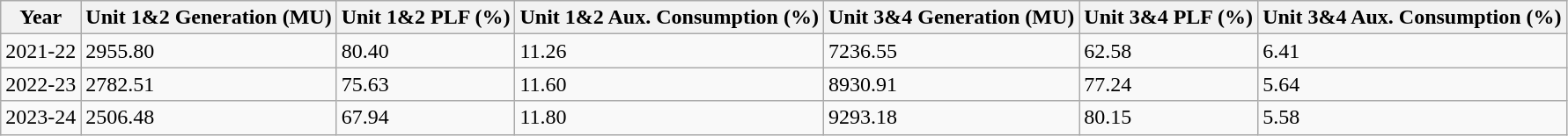<table class="wikitable sortable">
<tr>
<th>Year</th>
<th>Unit 1&2 Generation (MU)</th>
<th>Unit 1&2 PLF (%)</th>
<th>Unit 1&2 Aux. Consumption (%)</th>
<th>Unit 3&4 Generation (MU)</th>
<th>Unit 3&4 PLF (%)</th>
<th>Unit 3&4 Aux. Consumption (%)</th>
</tr>
<tr>
<td>2021-22</td>
<td>2955.80</td>
<td>80.40</td>
<td>11.26</td>
<td>7236.55</td>
<td>62.58</td>
<td>6.41</td>
</tr>
<tr>
<td>2022-23</td>
<td>2782.51</td>
<td>75.63</td>
<td>11.60</td>
<td>8930.91</td>
<td>77.24</td>
<td>5.64</td>
</tr>
<tr>
<td>2023-24</td>
<td>2506.48</td>
<td>67.94</td>
<td>11.80</td>
<td>9293.18</td>
<td>80.15</td>
<td>5.58</td>
</tr>
</table>
